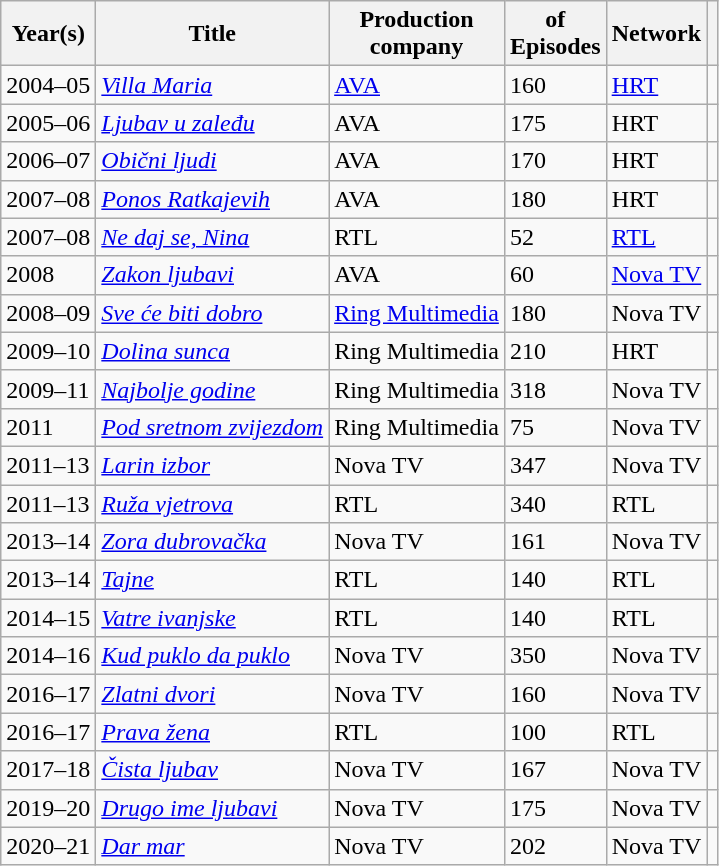<table class="wikitable">
<tr>
<th>Year(s)</th>
<th>Title</th>
<th>Production <br> company</th>
<th> of <br> Episodes</th>
<th>Network</th>
<th></th>
</tr>
<tr>
<td>2004–05</td>
<td><em><a href='#'>Villa Maria</a></em></td>
<td><a href='#'>AVA</a></td>
<td>160</td>
<td><a href='#'>HRT</a></td>
<td></td>
</tr>
<tr>
<td>2005–06</td>
<td><em><a href='#'>Ljubav u zaleđu</a></em></td>
<td>AVA</td>
<td>175</td>
<td>HRT</td>
<td></td>
</tr>
<tr>
<td>2006–07</td>
<td><em><a href='#'>Obični ljudi</a></em></td>
<td>AVA</td>
<td>170</td>
<td>HRT</td>
<td></td>
</tr>
<tr>
<td>2007–08</td>
<td><em><a href='#'>Ponos Ratkajevih</a></em></td>
<td>AVA</td>
<td>180</td>
<td>HRT</td>
<td></td>
</tr>
<tr>
<td>2007–08</td>
<td><em><a href='#'>Ne daj se, Nina</a></em></td>
<td>RTL</td>
<td>52</td>
<td><a href='#'>RTL</a></td>
<td></td>
</tr>
<tr>
<td>2008</td>
<td><em><a href='#'>Zakon ljubavi</a></em></td>
<td>AVA</td>
<td>60</td>
<td><a href='#'>Nova TV</a></td>
<td></td>
</tr>
<tr>
<td>2008–09</td>
<td><em><a href='#'>Sve će biti dobro</a></em></td>
<td><a href='#'>Ring Multimedia</a></td>
<td>180</td>
<td>Nova TV</td>
<td></td>
</tr>
<tr>
<td>2009–10</td>
<td><em><a href='#'>Dolina sunca</a></em></td>
<td>Ring Multimedia</td>
<td>210</td>
<td>HRT</td>
<td></td>
</tr>
<tr>
<td>2009–11</td>
<td><em><a href='#'>Najbolje godine</a></em></td>
<td>Ring Multimedia</td>
<td>318</td>
<td>Nova TV</td>
<td></td>
</tr>
<tr>
<td>2011</td>
<td><em><a href='#'>Pod sretnom zvijezdom</a></em></td>
<td>Ring Multimedia</td>
<td>75</td>
<td>Nova TV</td>
<td></td>
</tr>
<tr>
<td>2011–13</td>
<td><em><a href='#'>Larin izbor</a></em></td>
<td>Nova TV</td>
<td>347</td>
<td>Nova TV</td>
<td></td>
</tr>
<tr>
<td>2011–13</td>
<td><em><a href='#'>Ruža vjetrova</a></em></td>
<td>RTL</td>
<td>340</td>
<td>RTL</td>
<td></td>
</tr>
<tr>
<td>2013–14</td>
<td><em><a href='#'>Zora dubrovačka</a></em></td>
<td>Nova TV</td>
<td>161</td>
<td>Nova TV</td>
<td></td>
</tr>
<tr>
<td>2013–14</td>
<td><em><a href='#'>Tajne</a></em></td>
<td>RTL</td>
<td>140</td>
<td>RTL</td>
<td></td>
</tr>
<tr>
<td>2014–15</td>
<td><em><a href='#'>Vatre ivanjske</a></em></td>
<td>RTL</td>
<td>140</td>
<td>RTL</td>
<td></td>
</tr>
<tr>
<td>2014–16</td>
<td><em><a href='#'>Kud puklo da puklo</a></em></td>
<td>Nova TV</td>
<td>350</td>
<td>Nova TV</td>
<td></td>
</tr>
<tr>
<td>2016–17</td>
<td><em><a href='#'>Zlatni dvori</a></em></td>
<td>Nova TV</td>
<td>160</td>
<td>Nova TV</td>
<td></td>
</tr>
<tr>
<td>2016–17</td>
<td><em><a href='#'>Prava žena</a></em></td>
<td>RTL</td>
<td>100</td>
<td>RTL</td>
<td></td>
</tr>
<tr>
<td>2017–18</td>
<td><em><a href='#'>Čista ljubav</a></em></td>
<td>Nova TV</td>
<td>167</td>
<td>Nova TV</td>
<td></td>
</tr>
<tr>
<td>2019–20</td>
<td><em><a href='#'>Drugo ime ljubavi</a></em></td>
<td>Nova TV</td>
<td>175</td>
<td>Nova TV</td>
<td></td>
</tr>
<tr>
<td>2020–21</td>
<td><em><a href='#'>Dar mar</a></em></td>
<td>Nova TV</td>
<td>202</td>
<td>Nova TV</td>
<td></td>
</tr>
</table>
